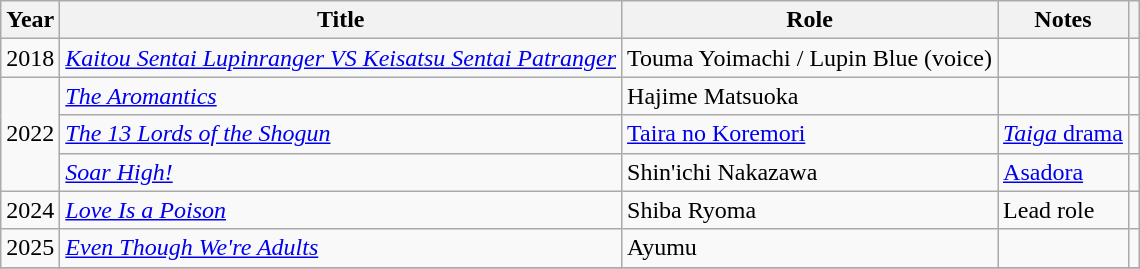<table class="wikitable sortable">
<tr>
<th>Year</th>
<th>Title</th>
<th>Role</th>
<th class="unsortable">Notes</th>
<th class="unsortable"></th>
</tr>
<tr>
<td>2018</td>
<td><em><a href='#'>Kaitou Sentai Lupinranger VS Keisatsu Sentai Patranger</a></em></td>
<td>Touma Yoimachi / Lupin Blue (voice)</td>
<td></td>
<td></td>
</tr>
<tr>
<td rowspan=3>2022</td>
<td><em><a href='#'>The Aromantics</a></em></td>
<td>Hajime Matsuoka</td>
<td></td>
<td></td>
</tr>
<tr>
<td><em><a href='#'>The 13 Lords of the Shogun</a></em></td>
<td><a href='#'>Taira no Koremori</a></td>
<td><a href='#'><em>Taiga</em> drama</a></td>
<td></td>
</tr>
<tr>
<td><em><a href='#'>Soar High!</a></em></td>
<td>Shin'ichi Nakazawa</td>
<td><a href='#'>Asadora</a></td>
<td></td>
</tr>
<tr>
<td>2024</td>
<td><em><a href='#'>Love Is a Poison</a></em></td>
<td>Shiba Ryoma</td>
<td>Lead role</td>
<td></td>
</tr>
<tr>
<td>2025</td>
<td><em><a href='#'>Even Though We're Adults</a></em></td>
<td>Ayumu</td>
<td></td>
<td></td>
</tr>
<tr>
</tr>
</table>
